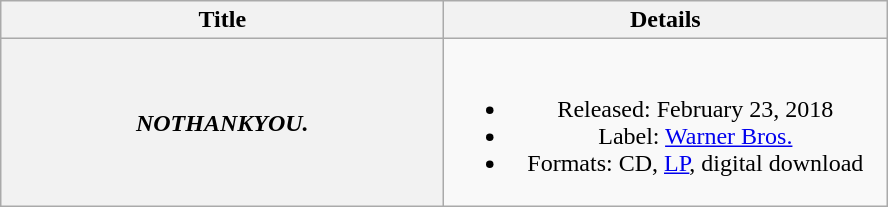<table class="wikitable plainrowheaders" style="text-align:center;">
<tr>
<th scope="col" style="width:18em;">Title</th>
<th scope="col" style="width:18em;">Details</th>
</tr>
<tr>
<th scope="row"><em>NOTHANKYOU.</em></th>
<td><br><ul><li>Released: February 23, 2018</li><li>Label: <a href='#'>Warner Bros.</a></li><li>Formats: CD, <a href='#'>LP</a>, digital download</li></ul></td>
</tr>
</table>
